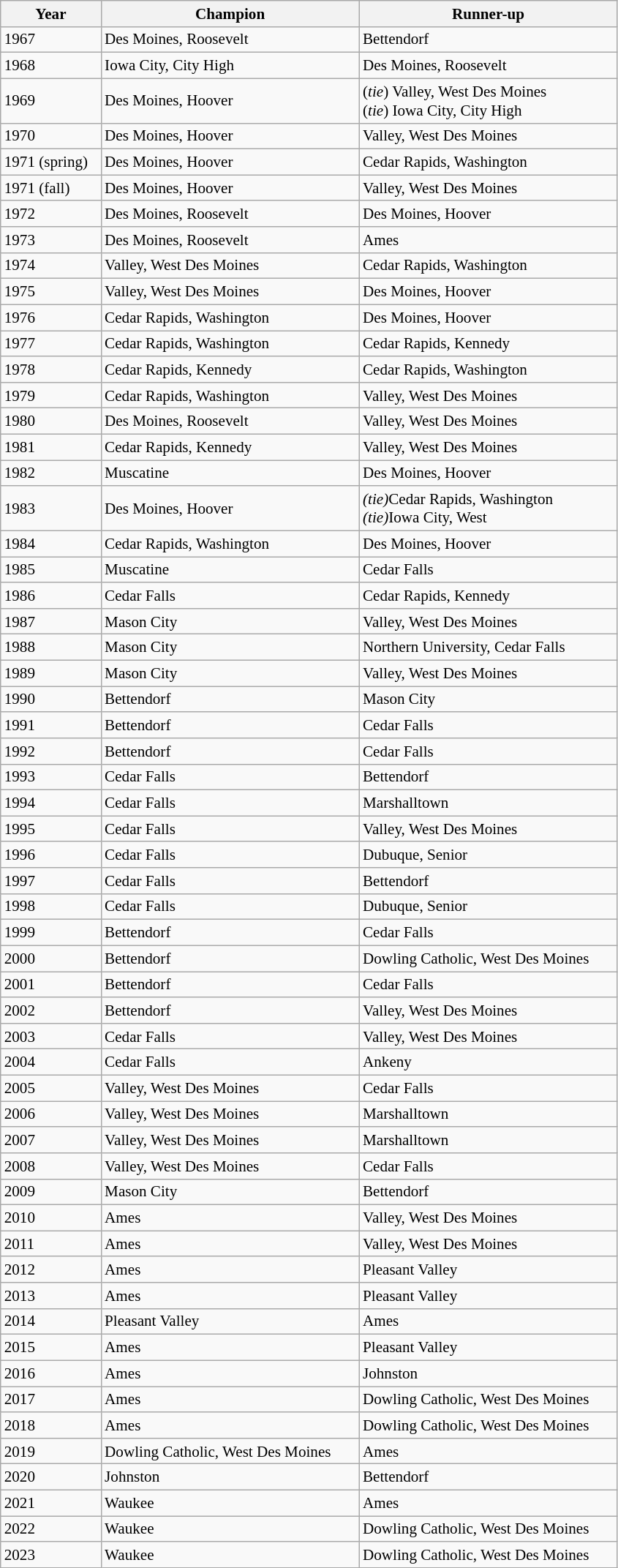<table class="wikitable collapsible collapsed" style="font-size:88%; min-width:40em">
<tr>
<th>Year</th>
<th>Champion</th>
<th>Runner-up</th>
</tr>
<tr>
<td>1967</td>
<td>Des Moines, Roosevelt</td>
<td>Bettendorf</td>
</tr>
<tr>
<td>1968</td>
<td>Iowa City, City High</td>
<td>Des Moines, Roosevelt</td>
</tr>
<tr>
<td>1969</td>
<td>Des Moines, Hoover</td>
<td>(<em>tie</em>) Valley, West Des Moines<br>(<em>tie</em>) Iowa City, City High</td>
</tr>
<tr>
<td>1970</td>
<td>Des Moines, Hoover</td>
<td>Valley, West Des Moines</td>
</tr>
<tr>
<td>1971 (spring)</td>
<td>Des Moines, Hoover</td>
<td>Cedar Rapids, Washington</td>
</tr>
<tr>
<td>1971 (fall)</td>
<td>Des Moines, Hoover</td>
<td>Valley, West Des Moines</td>
</tr>
<tr>
<td>1972</td>
<td>Des Moines, Roosevelt</td>
<td>Des Moines, Hoover</td>
</tr>
<tr>
<td>1973</td>
<td>Des Moines, Roosevelt</td>
<td>Ames</td>
</tr>
<tr>
<td>1974</td>
<td>Valley, West Des Moines</td>
<td>Cedar Rapids, Washington</td>
</tr>
<tr>
<td>1975</td>
<td>Valley, West Des Moines</td>
<td>Des Moines, Hoover</td>
</tr>
<tr>
<td>1976</td>
<td>Cedar Rapids, Washington</td>
<td>Des Moines, Hoover</td>
</tr>
<tr>
<td>1977</td>
<td>Cedar Rapids, Washington</td>
<td>Cedar Rapids, Kennedy</td>
</tr>
<tr>
<td>1978</td>
<td>Cedar Rapids, Kennedy</td>
<td>Cedar Rapids, Washington</td>
</tr>
<tr>
<td>1979</td>
<td>Cedar Rapids, Washington</td>
<td>Valley, West Des Moines</td>
</tr>
<tr>
<td>1980</td>
<td>Des Moines, Roosevelt</td>
<td>Valley, West Des Moines</td>
</tr>
<tr>
<td>1981</td>
<td>Cedar Rapids, Kennedy</td>
<td>Valley, West Des Moines</td>
</tr>
<tr>
<td>1982</td>
<td>Muscatine</td>
<td>Des Moines, Hoover</td>
</tr>
<tr>
<td>1983</td>
<td>Des Moines, Hoover</td>
<td><em>(tie)</em>Cedar Rapids, Washington<br><em>(tie)</em>Iowa City, West</td>
</tr>
<tr>
<td>1984</td>
<td>Cedar Rapids, Washington</td>
<td>Des Moines, Hoover</td>
</tr>
<tr>
<td>1985</td>
<td>Muscatine</td>
<td>Cedar Falls</td>
</tr>
<tr>
<td>1986</td>
<td>Cedar Falls</td>
<td>Cedar Rapids, Kennedy</td>
</tr>
<tr>
<td>1987</td>
<td>Mason City</td>
<td>Valley, West Des Moines</td>
</tr>
<tr>
<td>1988</td>
<td>Mason City</td>
<td>Northern University, Cedar Falls</td>
</tr>
<tr>
<td>1989</td>
<td>Mason City</td>
<td>Valley, West Des Moines</td>
</tr>
<tr>
<td>1990</td>
<td>Bettendorf</td>
<td>Mason City</td>
</tr>
<tr>
<td>1991</td>
<td>Bettendorf</td>
<td>Cedar Falls</td>
</tr>
<tr>
<td>1992</td>
<td>Bettendorf</td>
<td>Cedar Falls</td>
</tr>
<tr>
<td>1993</td>
<td>Cedar Falls</td>
<td>Bettendorf</td>
</tr>
<tr>
<td>1994</td>
<td>Cedar Falls</td>
<td>Marshalltown</td>
</tr>
<tr>
<td>1995</td>
<td>Cedar Falls</td>
<td>Valley, West Des Moines</td>
</tr>
<tr>
<td>1996</td>
<td>Cedar Falls</td>
<td>Dubuque, Senior</td>
</tr>
<tr>
<td>1997</td>
<td>Cedar Falls</td>
<td>Bettendorf</td>
</tr>
<tr>
<td>1998</td>
<td>Cedar Falls</td>
<td>Dubuque, Senior</td>
</tr>
<tr>
<td>1999</td>
<td>Bettendorf</td>
<td>Cedar Falls</td>
</tr>
<tr>
<td>2000</td>
<td>Bettendorf</td>
<td>Dowling Catholic, West Des Moines</td>
</tr>
<tr>
<td>2001</td>
<td>Bettendorf</td>
<td>Cedar Falls</td>
</tr>
<tr>
<td>2002</td>
<td>Bettendorf</td>
<td>Valley, West Des Moines</td>
</tr>
<tr>
<td>2003</td>
<td>Cedar Falls</td>
<td>Valley, West Des Moines</td>
</tr>
<tr>
<td>2004</td>
<td>Cedar Falls</td>
<td>Ankeny</td>
</tr>
<tr>
<td>2005</td>
<td>Valley, West Des Moines</td>
<td>Cedar Falls</td>
</tr>
<tr>
<td>2006</td>
<td>Valley, West Des Moines</td>
<td>Marshalltown</td>
</tr>
<tr>
<td>2007</td>
<td>Valley, West Des Moines</td>
<td>Marshalltown</td>
</tr>
<tr>
<td>2008</td>
<td>Valley, West Des Moines</td>
<td>Cedar Falls</td>
</tr>
<tr>
<td>2009</td>
<td>Mason City</td>
<td>Bettendorf</td>
</tr>
<tr>
<td>2010</td>
<td>Ames</td>
<td>Valley, West Des Moines</td>
</tr>
<tr>
<td>2011</td>
<td>Ames</td>
<td>Valley, West Des Moines</td>
</tr>
<tr>
<td>2012</td>
<td>Ames</td>
<td>Pleasant Valley</td>
</tr>
<tr>
<td>2013</td>
<td>Ames</td>
<td>Pleasant Valley</td>
</tr>
<tr>
<td>2014</td>
<td>Pleasant Valley</td>
<td>Ames</td>
</tr>
<tr>
<td>2015</td>
<td>Ames</td>
<td>Pleasant Valley</td>
</tr>
<tr>
<td>2016</td>
<td>Ames</td>
<td>Johnston</td>
</tr>
<tr>
<td>2017</td>
<td>Ames</td>
<td>Dowling Catholic, West Des Moines</td>
</tr>
<tr>
<td>2018</td>
<td>Ames</td>
<td>Dowling Catholic, West Des Moines</td>
</tr>
<tr>
<td>2019</td>
<td>Dowling Catholic, West Des Moines</td>
<td>Ames</td>
</tr>
<tr>
<td>2020</td>
<td>Johnston</td>
<td>Bettendorf</td>
</tr>
<tr>
<td>2021</td>
<td>Waukee</td>
<td>Ames</td>
</tr>
<tr>
<td>2022</td>
<td>Waukee</td>
<td>Dowling Catholic, West Des Moines</td>
</tr>
<tr>
<td>2023</td>
<td>Waukee</td>
<td>Dowling Catholic, West Des Moines</td>
</tr>
</table>
